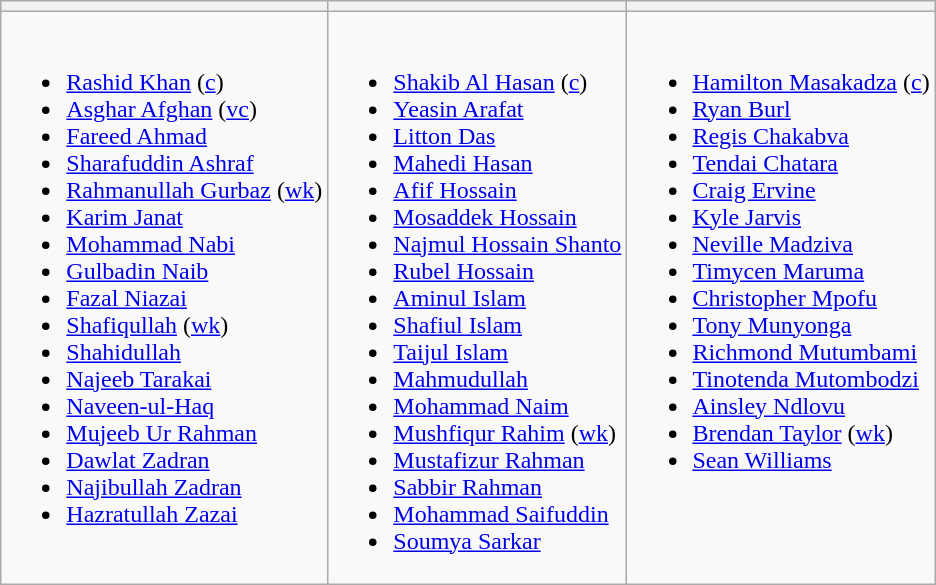<table class="wikitable" style="text-align:left; margin:auto">
<tr>
<th></th>
<th></th>
<th></th>
</tr>
<tr style="vertical-align:top">
<td><br><ul><li><a href='#'>Rashid Khan</a> (<a href='#'>c</a>)</li><li><a href='#'>Asghar Afghan</a> (<a href='#'>vc</a>)</li><li><a href='#'>Fareed Ahmad</a></li><li><a href='#'>Sharafuddin Ashraf</a></li><li><a href='#'>Rahmanullah Gurbaz</a> (<a href='#'>wk</a>)</li><li><a href='#'>Karim Janat</a></li><li><a href='#'>Mohammad Nabi</a></li><li><a href='#'>Gulbadin Naib</a></li><li><a href='#'>Fazal Niazai</a></li><li><a href='#'>Shafiqullah</a> (<a href='#'>wk</a>)</li><li><a href='#'>Shahidullah</a></li><li><a href='#'>Najeeb Tarakai</a></li><li><a href='#'>Naveen-ul-Haq</a></li><li><a href='#'>Mujeeb Ur Rahman</a></li><li><a href='#'>Dawlat Zadran</a></li><li><a href='#'>Najibullah Zadran</a></li><li><a href='#'>Hazratullah Zazai</a></li></ul></td>
<td><br><ul><li><a href='#'>Shakib Al Hasan</a> (<a href='#'>c</a>)</li><li><a href='#'>Yeasin Arafat</a></li><li><a href='#'>Litton Das</a></li><li><a href='#'>Mahedi Hasan</a></li><li><a href='#'>Afif Hossain</a></li><li><a href='#'>Mosaddek Hossain</a></li><li><a href='#'>Najmul Hossain Shanto</a></li><li><a href='#'>Rubel Hossain</a></li><li><a href='#'>Aminul Islam</a></li><li><a href='#'>Shafiul Islam</a></li><li><a href='#'>Taijul Islam</a></li><li><a href='#'>Mahmudullah</a></li><li><a href='#'>Mohammad Naim</a></li><li><a href='#'>Mushfiqur Rahim</a> (<a href='#'>wk</a>)</li><li><a href='#'>Mustafizur Rahman</a></li><li><a href='#'>Sabbir Rahman</a></li><li><a href='#'>Mohammad Saifuddin</a></li><li><a href='#'>Soumya Sarkar</a></li></ul></td>
<td><br><ul><li><a href='#'>Hamilton Masakadza</a> (<a href='#'>c</a>)</li><li><a href='#'>Ryan Burl</a></li><li><a href='#'>Regis Chakabva</a></li><li><a href='#'>Tendai Chatara</a></li><li><a href='#'>Craig Ervine</a></li><li><a href='#'>Kyle Jarvis</a></li><li><a href='#'>Neville Madziva</a></li><li><a href='#'>Timycen Maruma</a></li><li><a href='#'>Christopher Mpofu</a></li><li><a href='#'>Tony Munyonga</a></li><li><a href='#'>Richmond Mutumbami</a></li><li><a href='#'>Tinotenda Mutombodzi</a></li><li><a href='#'>Ainsley Ndlovu</a></li><li><a href='#'>Brendan Taylor</a> (<a href='#'>wk</a>)</li><li><a href='#'>Sean Williams</a></li></ul></td>
</tr>
</table>
